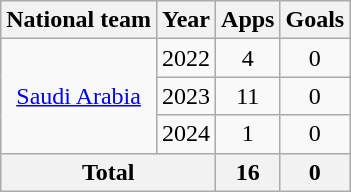<table class="wikitable" style="text-align:center">
<tr>
<th>National team</th>
<th>Year</th>
<th>Apps</th>
<th>Goals</th>
</tr>
<tr>
<td rowspan="3"><a href='#'>Saudi Arabia</a></td>
<td>2022</td>
<td>4</td>
<td>0</td>
</tr>
<tr>
<td>2023</td>
<td>11</td>
<td>0</td>
</tr>
<tr>
<td>2024</td>
<td>1</td>
<td>0</td>
</tr>
<tr>
<th colspan="2">Total</th>
<th>16</th>
<th>0</th>
</tr>
</table>
